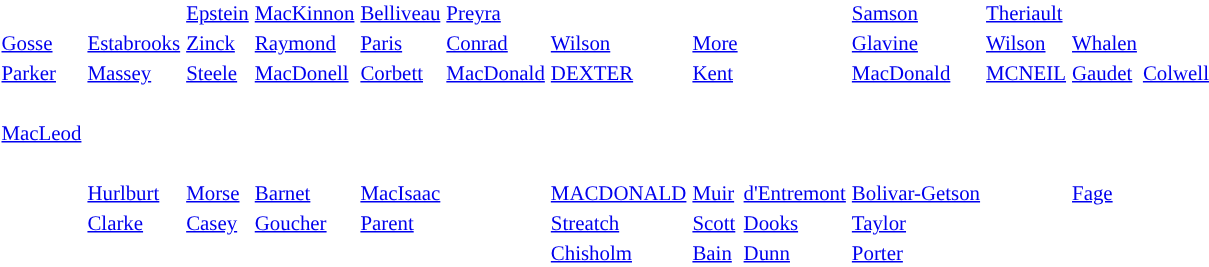<table>
<tr span style="color:white; font-size:87%; background: ">
<td style="background:white">****</td>
<td style="background:white">****</td>
<td><a href='#'>Epstein</a></td>
<td><a href='#'>MacKinnon</a></td>
<td><a href='#'>Belliveau</a></td>
<td><a href='#'>Preyra</a></td>
<td style="background:white">****</td>
<td style="background:white">*</td>
<td style="background:white">****</td>
<td style="background:"><a href='#'>Samson</a></td>
<td style="background:"><a href='#'>Theriault</a></td>
</tr>
<tr span style="color:white; font-size:87%; background: ">
<td><a href='#'>Gosse</a></td>
<td><a href='#'>Estabrooks</a></td>
<td><a href='#'>Zinck</a></td>
<td><a href='#'>Raymond</a></td>
<td><a href='#'>Paris</a></td>
<td><a href='#'>Conrad</a></td>
<td><a href='#'>Wilson</a></td>
<td><a href='#'>More</a></td>
<td style="background:white">*</td>
<td style="background:"><a href='#'>Glavine</a></td>
<td style="background:"><a href='#'>Wilson</a></td>
<td style="background:"><a href='#'>Whalen</a></td>
</tr>
<tr span style="color:white; font-size:87%; background: ">
<td><a href='#'>Parker</a></td>
<td><a href='#'>Massey</a></td>
<td><a href='#'>Steele</a></td>
<td><a href='#'>MacDonell</a></td>
<td><a href='#'>Corbett</a></td>
<td><a href='#'>MacDonald</a></td>
<td><a href='#'>DEXTER</a></td>
<td><a href='#'>Kent</a></td>
<td style="background:white">*</td>
<td style="background:"><a href='#'>MacDonald</a></td>
<td style="background:"><a href='#'>MCNEIL</a></td>
<td style="background:"><a href='#'>Gaudet</a></td>
<td style="background:"><a href='#'>Colwell</a></td>
</tr>
<tr span style="color:white; font-size:87%; background:white; border:1;">
<td>****</td>
</tr>
<tr span style="color:white; font-size:87%; background: ">
<td><a href='#'>MacLeod</a></td>
</tr>
<tr span style="color:white; font-size:87%; background:white; border:1;">
<td>****</td>
</tr>
<tr span style="color:white; font-size:87%; background: ">
<td style="background:white">****</td>
<td><a href='#'>Hurlburt</a></td>
<td><a href='#'>Morse</a></td>
<td><a href='#'>Barnet</a></td>
<td><a href='#'>MacIsaac</a></td>
<td style="background:white">****</td>
<td><a href='#'>MACDONALD</a></td>
<td><a href='#'>Muir</a></td>
<td><a href='#'>d'Entremont</a></td>
<td><a href='#'>Bolivar-Getson</a></td>
<td style="background:white">****</td>
<td style="background:"><a href='#'>Fage</a></td>
</tr>
<tr span style="color:white; font-size:87%; background: ">
<td style="background:white">****</td>
<td><a href='#'>Clarke</a></td>
<td><a href='#'>Casey</a></td>
<td><a href='#'>Goucher</a></td>
<td><a href='#'>Parent</a></td>
<td style="background:white">****</td>
<td><a href='#'>Streatch</a></td>
<td><a href='#'>Scott</a></td>
<td><a href='#'>Dooks</a></td>
<td><a href='#'>Taylor</a></td>
</tr>
<tr span style="color:white; font-size:87%; background: ">
<td colspan=6 style="background:white">****</td>
<td><a href='#'>Chisholm</a></td>
<td><a href='#'>Bain</a></td>
<td><a href='#'>Dunn</a></td>
<td><a href='#'>Porter</a></td>
</tr>
</table>
